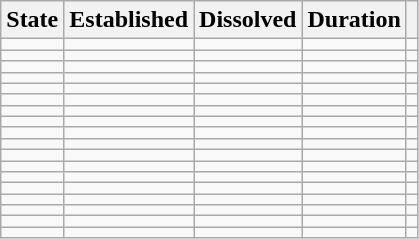<table class="wikitable sortable" style=text-align:center>
<tr>
<th scope="col">State</th>
<th scope="col">Established</th>
<th scope="col">Dissolved</th>
<th scope="col">Duration</th>
<th scope="col" class="unsortable"></th>
</tr>
<tr>
<td align="left"></td>
<td></td>
<td></td>
<td></td>
<td></td>
</tr>
<tr>
<td align="left"></td>
<td></td>
<td></td>
<td></td>
<td></td>
</tr>
<tr>
<td align="left"></td>
<td></td>
<td></td>
<td></td>
<td></td>
</tr>
<tr>
<td align="left"></td>
<td></td>
<td></td>
<td></td>
<td></td>
</tr>
<tr>
<td align="left"></td>
<td></td>
<td></td>
<td></td>
<td></td>
</tr>
<tr>
<td align="left"></td>
<td></td>
<td></td>
<td></td>
<td></td>
</tr>
<tr>
<td align="left"></td>
<td></td>
<td></td>
<td></td>
<td></td>
</tr>
<tr>
<td align="left"></td>
<td></td>
<td></td>
<td></td>
<td></td>
</tr>
<tr>
<td align="left"></td>
<td></td>
<td></td>
<td></td>
<td></td>
</tr>
<tr>
<td align="left"></td>
<td></td>
<td></td>
<td></td>
<td></td>
</tr>
<tr>
<td align="left"></td>
<td></td>
<td></td>
<td></td>
<td></td>
</tr>
<tr>
<td align="left"></td>
<td></td>
<td></td>
<td></td>
<td></td>
</tr>
<tr>
<td align="left"></td>
<td></td>
<td></td>
<td></td>
<td></td>
</tr>
<tr>
<td align="left"></td>
<td></td>
<td></td>
<td></td>
<td></td>
</tr>
<tr>
<td align="left"></td>
<td></td>
<td></td>
<td></td>
<td></td>
</tr>
<tr>
<td align="left"></td>
<td></td>
<td></td>
<td></td>
<td></td>
</tr>
<tr>
<td align="left"></td>
<td></td>
<td></td>
<td></td>
<td></td>
</tr>
<tr>
<td align="left"></td>
<td></td>
<td></td>
<td></td>
<td></td>
</tr>
</table>
